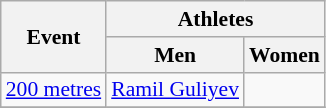<table class=wikitable style="font-size:90%">
<tr>
<th rowspan=2>Event</th>
<th colspan=2>Athletes</th>
</tr>
<tr>
<th>Men</th>
<th>Women</th>
</tr>
<tr>
<td><a href='#'>200 metres</a></td>
<td><a href='#'>Ramil Guliyev</a></td>
<td></td>
</tr>
<tr>
</tr>
</table>
